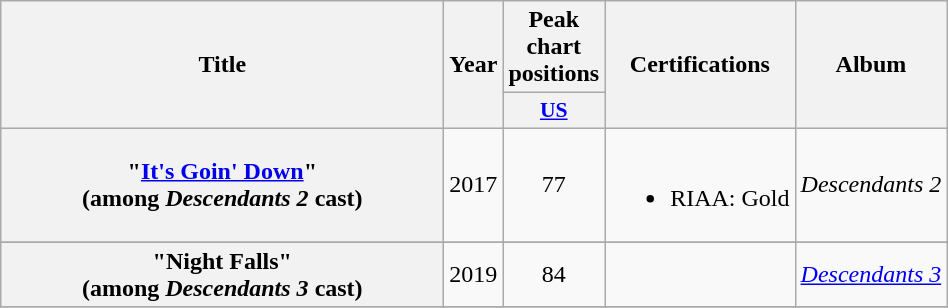<table class="wikitable plainrowheaders" style="text-align:center">
<tr>
<th scope="col" rowspan="2" style="width:18em;">Title</th>
<th scope="col" rowspan="2">Year</th>
<th scope="col" colspan="1">Peak chart positions</th>
<th scope="col" rowspan="2">Certifications</th>
<th scope="col" rowspan="2">Album</th>
</tr>
<tr>
<th scope="col" style="width:2.5em;font-size:90%;"><a href='#'>US</a><br></th>
</tr>
<tr>
<th scope="row">"<a href='#'>It's Goin' Down</a>"<br><span>(among <em>Descendants 2</em> cast)</span></th>
<td>2017</td>
<td>77</td>
<td><br><ul><li>RIAA: Gold</li></ul></td>
<td><em>Descendants 2</em></td>
</tr>
<tr>
</tr>
<tr>
<th scope="row">"Night Falls"<br><span>(among <em>Descendants 3</em> cast)</span></th>
<td>2019</td>
<td>84</td>
<td></td>
<td><em><a href='#'>Descendants 3</a></em></td>
</tr>
<tr>
</tr>
</table>
